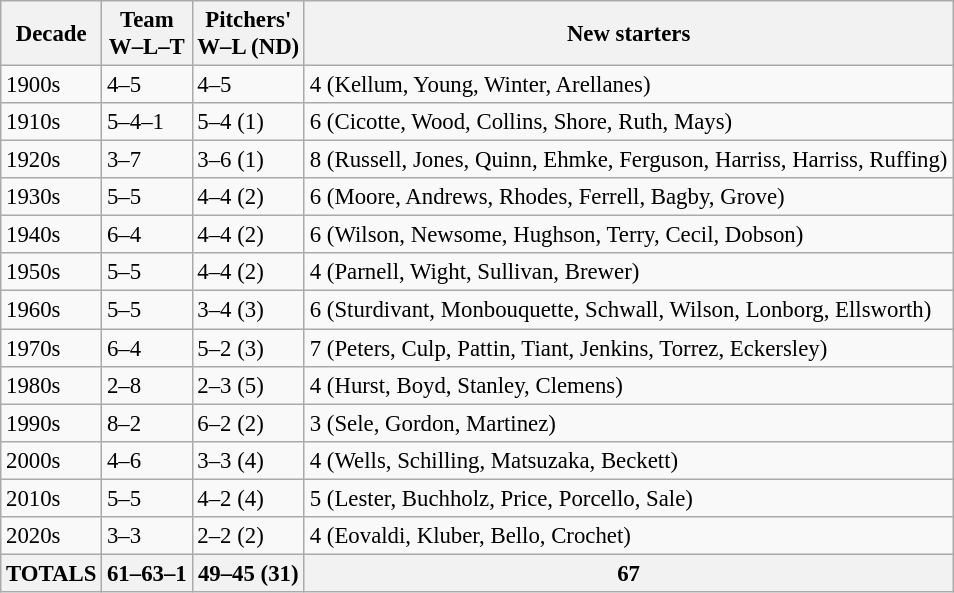<table class="wikitable" style="text-align:left; font-size: 95%;">
<tr>
<th>Decade</th>
<th>Team<br>W–L–T</th>
<th>Pitchers'<br>W–L (ND)</th>
<th>New starters</th>
</tr>
<tr>
<td>1900s</td>
<td>4–5</td>
<td>4–5</td>
<td>4 (Kellum, Young, Winter, Arellanes)</td>
</tr>
<tr>
<td>1910s</td>
<td>5–4–1</td>
<td>5–4 (1)</td>
<td>6 (Cicotte, Wood, Collins, Shore, Ruth, Mays)</td>
</tr>
<tr>
<td>1920s</td>
<td>3–7</td>
<td>3–6 (1)</td>
<td>8 (Russell, Jones, Quinn, Ehmke, Ferguson, Harriss, Harriss, Ruffing)</td>
</tr>
<tr>
<td>1930s</td>
<td>5–5</td>
<td>4–4 (2)</td>
<td>6 (Moore, Andrews, Rhodes, Ferrell, Bagby, Grove)</td>
</tr>
<tr>
<td>1940s</td>
<td>6–4</td>
<td>4–4 (2)</td>
<td>6 (Wilson, Newsome, Hughson, Terry, Cecil, Dobson)</td>
</tr>
<tr>
<td>1950s</td>
<td>5–5</td>
<td>4–4 (2)</td>
<td>4 (Parnell, Wight, Sullivan, Brewer)</td>
</tr>
<tr>
<td>1960s</td>
<td>5–5</td>
<td>3–4 (3)</td>
<td>6 (Sturdivant, Monbouquette, Schwall, Wilson, Lonborg, Ellsworth)</td>
</tr>
<tr>
<td>1970s</td>
<td>6–4</td>
<td>5–2 (3)</td>
<td>7 (Peters, Culp, Pattin, Tiant, Jenkins, Torrez, Eckersley)</td>
</tr>
<tr>
<td>1980s</td>
<td>2–8</td>
<td>2–3 (5)</td>
<td>4 (Hurst, Boyd, Stanley, Clemens)</td>
</tr>
<tr>
<td>1990s</td>
<td>8–2</td>
<td>6–2 (2)</td>
<td>3 (Sele, Gordon, Martinez)</td>
</tr>
<tr>
<td>2000s</td>
<td>4–6</td>
<td>3–3 (4)</td>
<td>4 (Wells, Schilling, Matsuzaka, Beckett)</td>
</tr>
<tr>
<td>2010s</td>
<td>5–5</td>
<td>4–2 (4)</td>
<td>5 (Lester, Buchholz, Price, Porcello, Sale)</td>
</tr>
<tr>
<td>2020s</td>
<td>3–3</td>
<td>2–2 (2)</td>
<td>4 (Eovaldi, Kluber, Bello, Crochet)</td>
</tr>
<tr>
<th>TOTALS</th>
<th>61–63–1</th>
<th>49–45 (31)</th>
<th>67</th>
</tr>
</table>
